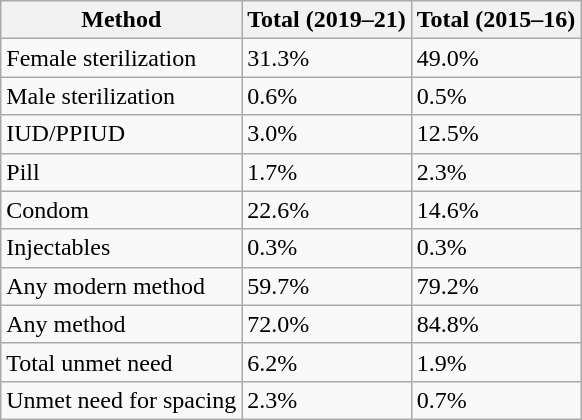<table class="wikitable sortable">
<tr>
<th>Method</th>
<th>Total (2019–21)</th>
<th>Total (2015–16)</th>
</tr>
<tr>
<td>Female sterilization</td>
<td>31.3%</td>
<td>49.0%</td>
</tr>
<tr>
<td>Male sterilization</td>
<td>0.6%</td>
<td>0.5%</td>
</tr>
<tr>
<td>IUD/PPIUD</td>
<td>3.0%</td>
<td>12.5%</td>
</tr>
<tr>
<td>Pill</td>
<td>1.7%</td>
<td>2.3%</td>
</tr>
<tr>
<td>Condom</td>
<td>22.6%</td>
<td>14.6%</td>
</tr>
<tr>
<td>Injectables</td>
<td>0.3%</td>
<td>0.3%</td>
</tr>
<tr>
<td>Any modern method</td>
<td>59.7%</td>
<td>79.2%</td>
</tr>
<tr>
<td>Any method</td>
<td>72.0%</td>
<td>84.8%</td>
</tr>
<tr>
<td>Total unmet need</td>
<td>6.2%</td>
<td>1.9%</td>
</tr>
<tr>
<td>Unmet need for spacing</td>
<td>2.3%</td>
<td>0.7%</td>
</tr>
</table>
